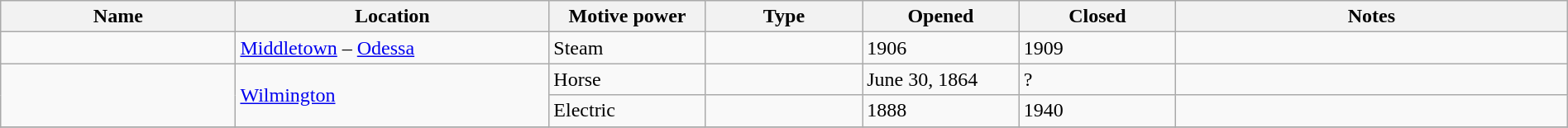<table class="wikitable sortable" width=100%>
<tr>
<th width=15%>Name</th>
<th width=20%>Location</th>
<th width=10%>Motive power</th>
<th width=10%>Type</th>
<th width=10%>Opened</th>
<th width=10%>Closed</th>
<th class="unsortable" width=25%>Notes</th>
</tr>
<tr>
<td> </td>
<td><a href='#'>Middletown</a> – <a href='#'>Odessa</a></td>
<td>Steam</td>
<td> </td>
<td>1906</td>
<td>1909</td>
<td> </td>
</tr>
<tr>
<td rowspan="2"> </td>
<td rowspan="2"><a href='#'>Wilmington</a></td>
<td>Horse</td>
<td> </td>
<td>June 30, 1864</td>
<td>?</td>
<td> </td>
</tr>
<tr>
<td>Electric</td>
<td> </td>
<td>1888</td>
<td>1940</td>
<td> </td>
</tr>
<tr>
</tr>
</table>
